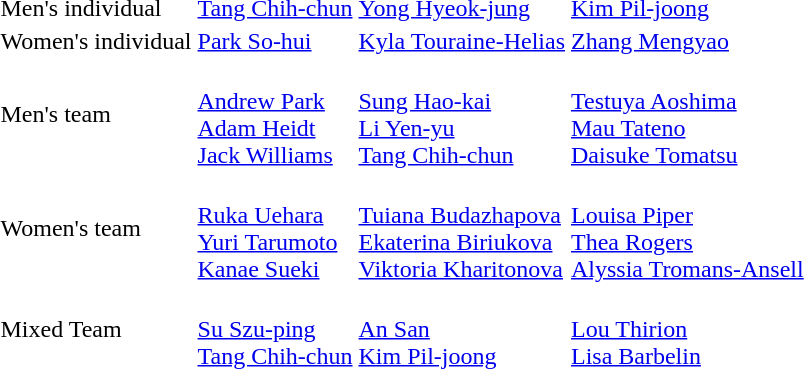<table>
<tr>
<td>Men's individual</td>
<td><a href='#'>Tang Chih-chun</a><br></td>
<td><a href='#'>Yong Hyeok-jung</a><br></td>
<td><a href='#'>Kim Pil-joong</a><br></td>
</tr>
<tr>
<td>Women's individual</td>
<td><a href='#'>Park So-hui</a><br></td>
<td><a href='#'>Kyla Touraine-Helias</a><br></td>
<td><a href='#'>Zhang Mengyao</a><br></td>
</tr>
<tr>
<td>Men's team</td>
<td><br><a href='#'>Andrew Park</a><br><a href='#'>Adam Heidt</a><br><a href='#'>Jack Williams</a></td>
<td><br><a href='#'>Sung Hao-kai</a><br><a href='#'>Li Yen-yu</a><br><a href='#'>Tang Chih-chun</a></td>
<td><br><a href='#'>Testuya Aoshima</a><br><a href='#'>Mau Tateno</a><br><a href='#'>Daisuke Tomatsu</a></td>
</tr>
<tr>
<td>Women's team</td>
<td><br><a href='#'>Ruka Uehara</a><br><a href='#'>Yuri Tarumoto</a><br><a href='#'>Kanae Sueki</a></td>
<td><br><a href='#'>Tuiana Budazhapova</a><br><a href='#'>Ekaterina Biriukova</a><br><a href='#'>Viktoria Kharitonova</a></td>
<td><br><a href='#'>Louisa Piper</a><br><a href='#'>Thea Rogers</a><br><a href='#'>Alyssia Tromans-Ansell</a></td>
</tr>
<tr>
<td>Mixed Team</td>
<td><br><a href='#'>Su Szu-ping</a><br><a href='#'>Tang Chih-chun</a></td>
<td><br><a href='#'>An San</a><br><a href='#'>Kim Pil-joong</a></td>
<td><br><a href='#'>Lou Thirion</a><br><a href='#'>Lisa Barbelin</a></td>
</tr>
</table>
